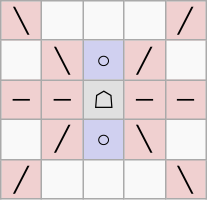<table border="1" class="wikitable">
<tr align=center>
<td width="20" style="background:#f0d0d0;">╲</td>
<td width="20"> </td>
<td width="20"> </td>
<td width="20"> </td>
<td width="20" style="background:#f0d0d0;">╱</td>
</tr>
<tr align=center>
<td> </td>
<td style="background:#f0d0d0;">╲</td>
<td style="background:#d0d0f0;">○</td>
<td style="background:#f0d0d0;">╱</td>
<td> </td>
</tr>
<tr align=center>
<td style="background:#f0d0d0;">─</td>
<td style="background:#f0d0d0;">─</td>
<td style="background:#e0e0e0;">☖</td>
<td style="background:#f0d0d0;">─</td>
<td style="background:#f0d0d0;">─</td>
</tr>
<tr align=center>
<td> </td>
<td style="background:#f0d0d0;">╱</td>
<td style="background:#d0d0f0;">○</td>
<td style="background:#f0d0d0;">╲</td>
<td> </td>
</tr>
<tr align=center>
<td style="background:#f0d0d0;">╱</td>
<td> </td>
<td> </td>
<td> </td>
<td style="background:#f0d0d0;">╲</td>
</tr>
</table>
